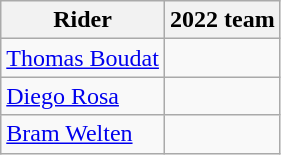<table class="wikitable">
<tr>
<th>Rider</th>
<th>2022 team</th>
</tr>
<tr>
<td><a href='#'>Thomas Boudat</a></td>
<td></td>
</tr>
<tr>
<td><a href='#'>Diego Rosa</a></td>
<td></td>
</tr>
<tr>
<td><a href='#'>Bram Welten</a></td>
<td></td>
</tr>
</table>
